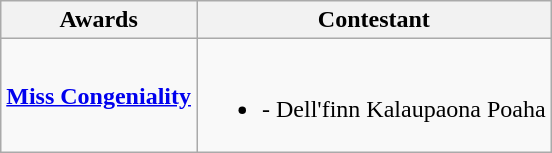<table class="wikitable">
<tr>
<th>Awards</th>
<th>Contestant</th>
</tr>
<tr>
<td><strong><a href='#'>Miss Congeniality</a></strong></td>
<td><br><ul><li> - Dell'finn Kalaupaona Poaha</li></ul></td>
</tr>
</table>
